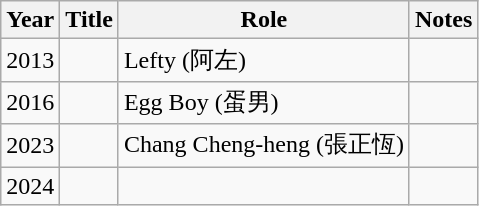<table class="wikitable">
<tr>
<th>Year</th>
<th>Title</th>
<th>Role</th>
<th>Notes</th>
</tr>
<tr>
<td>2013</td>
<td><em></em></td>
<td>Lefty (阿左)</td>
<td></td>
</tr>
<tr>
<td>2016</td>
<td><em></em></td>
<td>Egg Boy (蛋男)</td>
<td></td>
</tr>
<tr>
<td>2023</td>
<td><em></em></td>
<td>Chang Cheng-heng (張正恆)</td>
<td></td>
</tr>
<tr>
<td>2024</td>
<td></td>
<td></td>
<td></td>
</tr>
</table>
